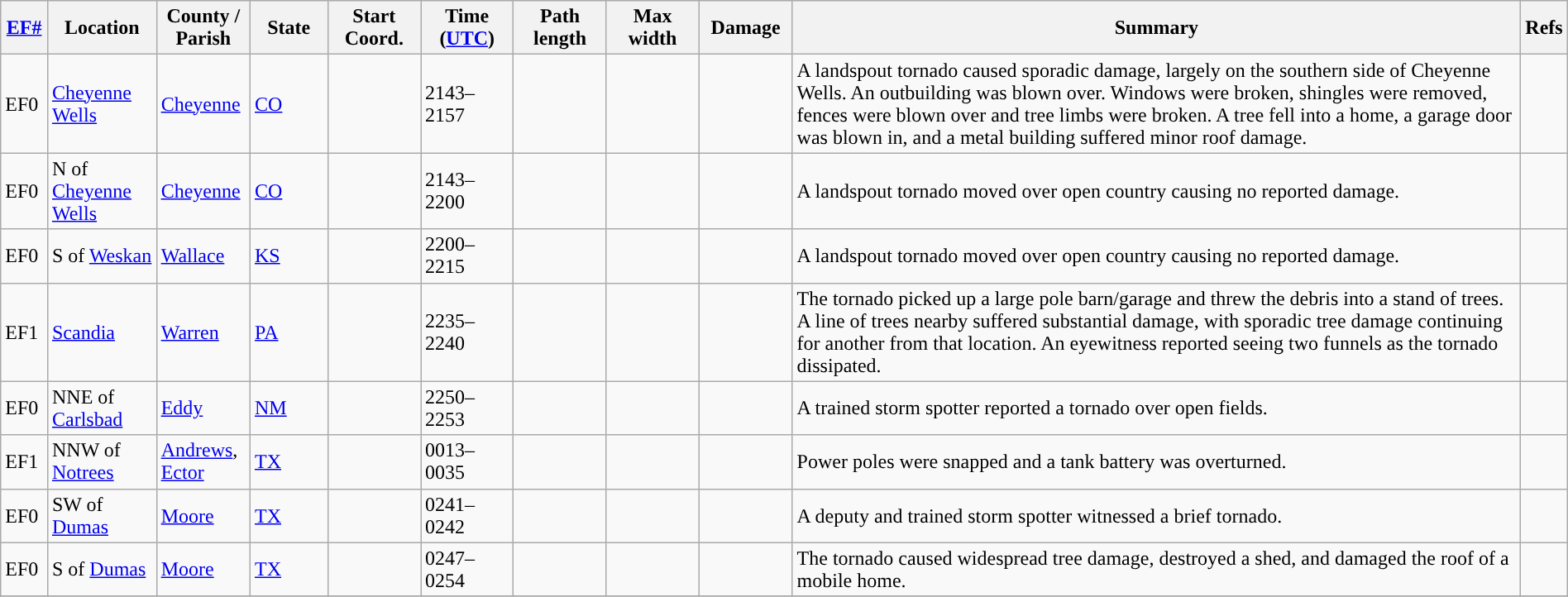<table class="wikitable sortable" style="width:100%;">
<tr>
<th scope="col"  style="width:3%; text-align:center;"><a href='#'>EF#</a></th>
<th scope="col"  style="width:7%; text-align:center;" class="unsortable">Location</th>
<th scope="col"  style="width:6%; text-align:center;" class="unsortable">County / Parish</th>
<th scope="col"  style="width:5%; text-align:center;">State</th>
<th scope="col"  style="width:6%; text-align:center;">Start Coord.</th>
<th scope="col"  style="width:6%; text-align:center;">Time (<a href='#'>UTC</a>)</th>
<th scope="col"  style="width:6%; text-align:center;">Path length</th>
<th scope="col"  style="width:6%; text-align:center;">Max width</th>
<th scope="col"  style="width:6%; text-align:center;">Damage</th>
<th scope="col" class="unsortable" style="width:48%; text-align:center;">Summary</th>
<th scope="col" class="unsortable" style="width:48%; text-align:center;">Refs</th>
</tr>
<tr>
<td>EF0</td>
<td><a href='#'>Cheyenne Wells</a></td>
<td><a href='#'>Cheyenne</a></td>
<td><a href='#'>CO</a></td>
<td></td>
<td>2143–2157</td>
<td></td>
<td></td>
<td></td>
<td>A landspout tornado caused sporadic damage, largely on the southern side of Cheyenne Wells. An outbuilding was blown over. Windows were broken, shingles were removed, fences were blown over and tree limbs were broken. A tree fell into a home, a garage door was blown in, and a metal building suffered minor roof damage.</td>
<td></td>
</tr>
<tr>
<td>EF0</td>
<td>N of <a href='#'>Cheyenne Wells</a></td>
<td><a href='#'>Cheyenne</a></td>
<td><a href='#'>CO</a></td>
<td></td>
<td>2143–2200</td>
<td></td>
<td></td>
<td></td>
<td>A landspout tornado moved over open country causing no reported damage.</td>
<td></td>
</tr>
<tr>
<td>EF0</td>
<td>S of <a href='#'>Weskan</a></td>
<td><a href='#'>Wallace</a></td>
<td><a href='#'>KS</a></td>
<td></td>
<td>2200–2215</td>
<td></td>
<td></td>
<td></td>
<td>A landspout tornado moved over open country causing no reported damage.</td>
<td></td>
</tr>
<tr>
<td>EF1</td>
<td><a href='#'>Scandia</a></td>
<td><a href='#'>Warren</a></td>
<td><a href='#'>PA</a></td>
<td></td>
<td>2235–2240</td>
<td></td>
<td></td>
<td></td>
<td>The tornado picked up a large pole barn/garage and threw the debris  into a stand of trees. A line of trees nearby suffered substantial damage, with sporadic tree damage continuing for another  from that location. An eyewitness reported seeing two funnels as the tornado dissipated.</td>
<td></td>
</tr>
<tr>
<td>EF0</td>
<td>NNE of <a href='#'>Carlsbad</a></td>
<td><a href='#'>Eddy</a></td>
<td><a href='#'>NM</a></td>
<td></td>
<td>2250–2253</td>
<td></td>
<td></td>
<td></td>
<td>A trained storm spotter reported a tornado over open fields.</td>
<td></td>
</tr>
<tr>
<td>EF1</td>
<td>NNW of <a href='#'>Notrees</a></td>
<td><a href='#'>Andrews</a>, <a href='#'>Ector</a></td>
<td><a href='#'>TX</a></td>
<td></td>
<td>0013–0035</td>
<td></td>
<td></td>
<td></td>
<td>Power poles were snapped and a tank battery was overturned.</td>
<td></td>
</tr>
<tr>
<td>EF0</td>
<td>SW of <a href='#'>Dumas</a></td>
<td><a href='#'>Moore</a></td>
<td><a href='#'>TX</a></td>
<td></td>
<td>0241–0242</td>
<td></td>
<td></td>
<td></td>
<td>A deputy and trained storm spotter witnessed a brief tornado.</td>
<td></td>
</tr>
<tr>
<td>EF0</td>
<td>S of <a href='#'>Dumas</a></td>
<td><a href='#'>Moore</a></td>
<td><a href='#'>TX</a></td>
<td></td>
<td>0247–0254</td>
<td></td>
<td></td>
<td></td>
<td>The tornado caused widespread tree damage, destroyed a shed, and damaged the roof of a mobile home.</td>
<td></td>
</tr>
<tr>
</tr>
</table>
